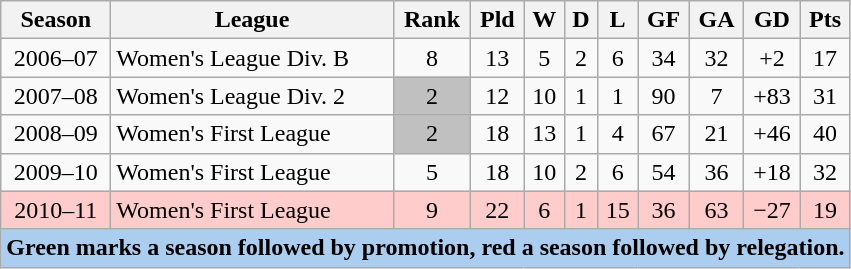<table class="wikitable">
<tr>
<th>Season</th>
<th>League</th>
<th>Rank</th>
<th>Pld</th>
<th>W</th>
<th>D</th>
<th>L</th>
<th>GF</th>
<th>GA</th>
<th>GD</th>
<th>Pts</th>
</tr>
<tr align=center>
<td>2006–07</td>
<td align=left>Women's League Div. B</td>
<td>8</td>
<td>13</td>
<td>5</td>
<td>2</td>
<td>6</td>
<td>34</td>
<td>32</td>
<td>+2</td>
<td>17</td>
</tr>
<tr align=center>
<td>2007–08</td>
<td align=left>Women's League Div. 2</td>
<td bgcolor=silver>2</td>
<td>12</td>
<td>10</td>
<td>1</td>
<td>1</td>
<td>90</td>
<td>7</td>
<td>+83</td>
<td>31</td>
</tr>
<tr align=center>
<td>2008–09</td>
<td align=left>Women's First League</td>
<td bgcolor=silver>2</td>
<td>18</td>
<td>13</td>
<td>1</td>
<td>4</td>
<td>67</td>
<td>21</td>
<td>+46</td>
<td>40</td>
</tr>
<tr align=center>
<td>2009–10</td>
<td align=left>Women's First League</td>
<td>5</td>
<td>18</td>
<td>10</td>
<td>2</td>
<td>6</td>
<td>54</td>
<td>36</td>
<td>+18</td>
<td>32</td>
</tr>
<tr align=center bgcolor=#ffcccc>
<td>2010–11</td>
<td align=left>Women's First League</td>
<td>9</td>
<td>22</td>
<td>6</td>
<td>1</td>
<td>15</td>
<td>36</td>
<td>63</td>
<td>−27</td>
<td>19</td>
</tr>
<tr bgcolor=#abcdef>
<td colspan=11 align=center><strong>Green marks a season followed by promotion, red a season followed by relegation.</strong></td>
</tr>
</table>
